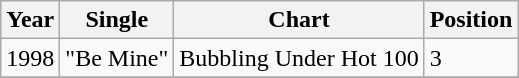<table class="wikitable">
<tr>
<th align="left">Year</th>
<th align="left">Single</th>
<th align="left">Chart</th>
<th align="left">Position</th>
</tr>
<tr>
<td align="left">1998</td>
<td align="left">"Be Mine"</td>
<td align="left">Bubbling Under Hot 100</td>
<td align="left">3</td>
</tr>
<tr>
</tr>
</table>
